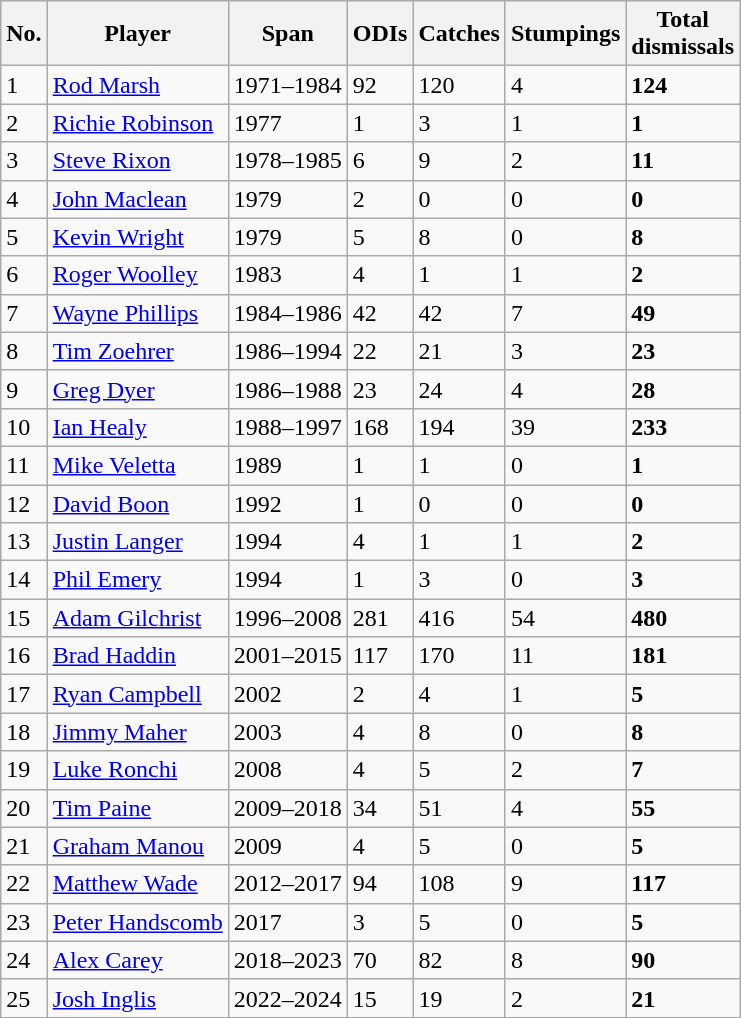<table class="wikitable sortable">
<tr style="background:#efefef;">
<th>No.</th>
<th>Player</th>
<th>Span</th>
<th>ODIs</th>
<th>Catches</th>
<th>Stumpings</th>
<th>Total<br>dismissals</th>
</tr>
<tr>
<td>1</td>
<td><a href='#'>Rod Marsh</a></td>
<td>1971–1984</td>
<td>92</td>
<td>120</td>
<td>4</td>
<td><strong>124</strong></td>
</tr>
<tr>
<td>2</td>
<td><a href='#'>Richie Robinson</a></td>
<td>1977</td>
<td>1</td>
<td>3</td>
<td>1</td>
<td><strong>1</strong></td>
</tr>
<tr>
<td>3</td>
<td><a href='#'>Steve Rixon</a></td>
<td>1978–1985</td>
<td>6</td>
<td>9</td>
<td>2</td>
<td><strong>11</strong></td>
</tr>
<tr>
<td>4</td>
<td><a href='#'>John Maclean</a></td>
<td>1979</td>
<td>2</td>
<td>0</td>
<td>0</td>
<td><strong>0</strong></td>
</tr>
<tr>
<td>5</td>
<td><a href='#'>Kevin Wright</a></td>
<td>1979</td>
<td>5</td>
<td>8</td>
<td>0</td>
<td><strong>8</strong></td>
</tr>
<tr>
<td>6</td>
<td><a href='#'>Roger Woolley</a></td>
<td>1983</td>
<td>4</td>
<td>1</td>
<td>1</td>
<td><strong>2</strong></td>
</tr>
<tr>
<td>7</td>
<td><a href='#'>Wayne Phillips</a></td>
<td>1984–1986</td>
<td>42</td>
<td>42</td>
<td>7</td>
<td><strong>49</strong></td>
</tr>
<tr>
<td>8</td>
<td><a href='#'>Tim Zoehrer</a></td>
<td>1986–1994</td>
<td>22</td>
<td>21</td>
<td>3</td>
<td><strong>23</strong></td>
</tr>
<tr>
<td>9</td>
<td><a href='#'>Greg Dyer</a></td>
<td>1986–1988</td>
<td>23</td>
<td>24</td>
<td>4</td>
<td><strong>28</strong></td>
</tr>
<tr>
<td>10</td>
<td><a href='#'>Ian Healy</a></td>
<td>1988–1997</td>
<td>168</td>
<td>194</td>
<td>39</td>
<td><strong>233</strong></td>
</tr>
<tr>
<td>11</td>
<td><a href='#'>Mike Veletta</a></td>
<td>1989</td>
<td>1</td>
<td>1</td>
<td>0</td>
<td><strong>1</strong></td>
</tr>
<tr>
<td>12</td>
<td><a href='#'>David Boon</a></td>
<td>1992</td>
<td>1</td>
<td>0</td>
<td>0</td>
<td><strong>0</strong></td>
</tr>
<tr>
<td>13</td>
<td><a href='#'>Justin Langer</a></td>
<td>1994</td>
<td>4</td>
<td>1</td>
<td>1</td>
<td><strong>2</strong></td>
</tr>
<tr>
<td>14</td>
<td><a href='#'>Phil Emery</a></td>
<td>1994</td>
<td>1</td>
<td>3</td>
<td>0</td>
<td><strong>3</strong></td>
</tr>
<tr>
<td>15</td>
<td><a href='#'>Adam Gilchrist</a></td>
<td>1996–2008</td>
<td>281</td>
<td>416</td>
<td>54</td>
<td><strong>480</strong></td>
</tr>
<tr>
<td>16</td>
<td><a href='#'>Brad Haddin</a></td>
<td>2001–2015</td>
<td>117</td>
<td>170</td>
<td>11</td>
<td><strong>181</strong></td>
</tr>
<tr>
<td>17</td>
<td><a href='#'>Ryan Campbell</a></td>
<td>2002</td>
<td>2</td>
<td>4</td>
<td>1</td>
<td><strong>5</strong></td>
</tr>
<tr>
<td>18</td>
<td><a href='#'>Jimmy Maher</a></td>
<td>2003</td>
<td>4</td>
<td>8</td>
<td>0</td>
<td><strong>8</strong></td>
</tr>
<tr>
<td>19</td>
<td><a href='#'>Luke Ronchi</a></td>
<td>2008</td>
<td>4</td>
<td>5</td>
<td>2</td>
<td><strong>7</strong></td>
</tr>
<tr>
<td>20</td>
<td><a href='#'>Tim Paine</a></td>
<td>2009–2018</td>
<td>34</td>
<td>51</td>
<td>4</td>
<td><strong>55</strong></td>
</tr>
<tr>
<td>21</td>
<td><a href='#'>Graham Manou</a></td>
<td>2009</td>
<td>4</td>
<td>5</td>
<td>0</td>
<td><strong>5</strong></td>
</tr>
<tr>
<td>22</td>
<td><a href='#'>Matthew Wade</a></td>
<td>2012–2017</td>
<td>94</td>
<td>108</td>
<td>9</td>
<td><strong>117</strong></td>
</tr>
<tr>
<td>23</td>
<td><a href='#'>Peter Handscomb</a></td>
<td>2017</td>
<td>3</td>
<td>5</td>
<td>0</td>
<td><strong>5</strong></td>
</tr>
<tr>
<td>24</td>
<td><a href='#'>Alex Carey</a></td>
<td>2018–2023</td>
<td>70</td>
<td>82</td>
<td>8</td>
<td><strong>90</strong></td>
</tr>
<tr>
<td>25</td>
<td><a href='#'>Josh Inglis</a></td>
<td>2022–2024</td>
<td>15</td>
<td>19</td>
<td>2</td>
<td><strong>21</strong></td>
</tr>
</table>
